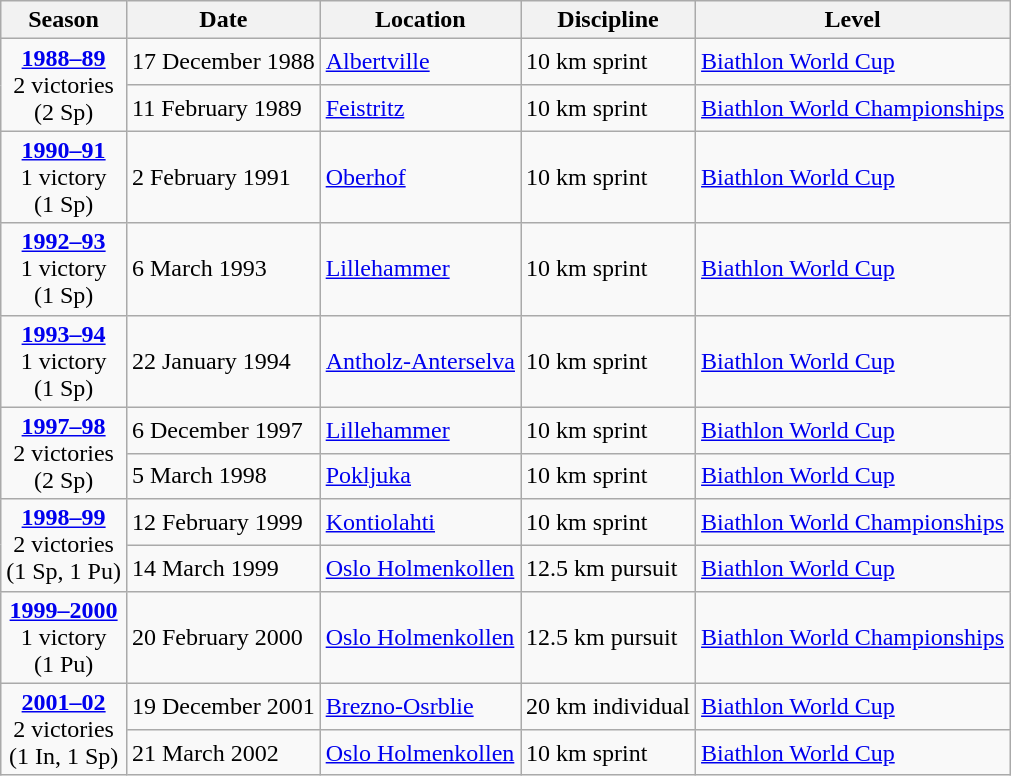<table class="wikitable">
<tr>
<th>Season</th>
<th>Date</th>
<th>Location</th>
<th>Discipline</th>
<th>Level</th>
</tr>
<tr>
<td rowspan="2" style="text-align:center;"><strong><a href='#'>1988–89</a></strong> <br> 2 victories <br> (2 Sp)</td>
<td>17 December 1988</td>
<td> <a href='#'>Albertville</a></td>
<td>10 km sprint</td>
<td><a href='#'>Biathlon World Cup</a></td>
</tr>
<tr>
<td>11 February 1989</td>
<td> <a href='#'>Feistritz</a></td>
<td>10 km sprint</td>
<td><a href='#'>Biathlon World Championships</a></td>
</tr>
<tr>
<td rowspan="1" style="text-align:center;"><strong><a href='#'>1990–91</a></strong> <br> 1 victory <br> (1 Sp)</td>
<td>2 February 1991</td>
<td> <a href='#'>Oberhof</a></td>
<td>10 km sprint</td>
<td><a href='#'>Biathlon World Cup</a></td>
</tr>
<tr>
<td rowspan="1" style="text-align:center;"><strong><a href='#'>1992–93</a></strong> <br> 1 victory <br> (1 Sp)</td>
<td>6 March 1993</td>
<td> <a href='#'>Lillehammer</a></td>
<td>10 km sprint</td>
<td><a href='#'>Biathlon World Cup</a></td>
</tr>
<tr>
<td rowspan="1" style="text-align:center;"><strong><a href='#'>1993–94</a></strong> <br> 1 victory <br> (1 Sp)</td>
<td>22 January 1994</td>
<td> <a href='#'>Antholz-Anterselva</a></td>
<td>10 km sprint</td>
<td><a href='#'>Biathlon World Cup</a></td>
</tr>
<tr>
<td rowspan="2" style="text-align:center;"><strong><a href='#'>1997–98</a></strong> <br> 2 victories <br> (2 Sp)</td>
<td>6 December 1997</td>
<td> <a href='#'>Lillehammer</a></td>
<td>10 km sprint</td>
<td><a href='#'>Biathlon World Cup</a></td>
</tr>
<tr>
<td>5 March 1998</td>
<td> <a href='#'>Pokljuka</a></td>
<td>10 km sprint</td>
<td><a href='#'>Biathlon World Cup</a></td>
</tr>
<tr>
<td rowspan="2" style="text-align:center;"><strong><a href='#'>1998–99</a></strong> <br> 2 victories <br> (1 Sp, 1 Pu)</td>
<td>12 February 1999</td>
<td> <a href='#'>Kontiolahti</a></td>
<td>10 km sprint</td>
<td><a href='#'>Biathlon World Championships</a></td>
</tr>
<tr>
<td>14 March 1999</td>
<td> <a href='#'>Oslo Holmenkollen</a></td>
<td>12.5 km pursuit</td>
<td><a href='#'>Biathlon World Cup</a></td>
</tr>
<tr>
<td rowspan="1" style="text-align:center;"><strong><a href='#'>1999–2000</a></strong> <br> 1 victory <br> (1 Pu)</td>
<td>20 February 2000</td>
<td> <a href='#'>Oslo Holmenkollen</a></td>
<td>12.5 km pursuit</td>
<td><a href='#'>Biathlon World Championships</a></td>
</tr>
<tr>
<td rowspan="2" style="text-align:center;"><strong><a href='#'>2001–02</a></strong> <br> 2 victories <br> (1 In, 1 Sp)</td>
<td>19 December 2001</td>
<td> <a href='#'>Brezno-Osrblie</a></td>
<td>20 km individual</td>
<td><a href='#'>Biathlon World Cup</a></td>
</tr>
<tr>
<td>21 March 2002</td>
<td> <a href='#'>Oslo Holmenkollen</a></td>
<td>10 km sprint</td>
<td><a href='#'>Biathlon World Cup</a></td>
</tr>
</table>
